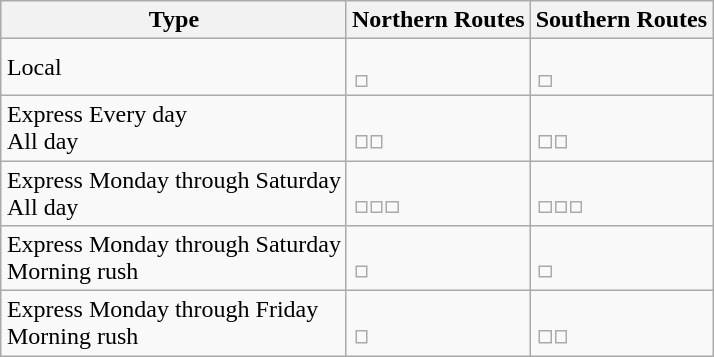<table class="wikitable" style="margin:1em auto;">
<tr>
<th>Type</th>
<th>Northern Routes</th>
<th>Southern Routes</th>
</tr>
<tr>
<td>Local</td>
<td><br><table style="border:0px;">
<tr>
<td></td>
</tr>
</table>
</td>
<td><br><table style="border:0px;">
<tr>
<td></td>
</tr>
</table>
</td>
</tr>
<tr>
<td>Express Every day<br>All day</td>
<td><br><table style="border:0px;">
<tr>
<td></td>
<td></td>
</tr>
</table>
</td>
<td><br><table style="border:0px;">
<tr>
<td></td>
<td></td>
</tr>
</table>
</td>
</tr>
<tr>
<td>Express Monday through Saturday<br>All day</td>
<td><br><table style="border:0px;">
<tr>
<td></td>
<td></td>
<td></td>
</tr>
</table>
</td>
<td><br><table style="border:0px;">
<tr>
<td></td>
<td></td>
<td></td>
</tr>
</table>
</td>
</tr>
<tr>
<td>Express Monday through Saturday<br>Morning rush</td>
<td><br><table style="border:0px;">
<tr>
<td></td>
</tr>
</table>
</td>
<td><br><table style="border:0px;">
<tr>
<td></td>
</tr>
</table>
</td>
</tr>
<tr>
<td>Express Monday through Friday<br>Morning rush</td>
<td><br><table style="border:0px;">
<tr>
<td></td>
</tr>
</table>
</td>
<td><br><table style="border:0px;">
<tr>
<td></td>
<td></td>
</tr>
</table>
</td>
</tr>
</table>
